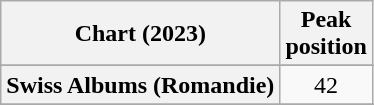<table class="wikitable sortable plainrowheaders" style="text-align:center;">
<tr>
<th scope="col">Chart (2023)</th>
<th scope="col">Peak<br>position</th>
</tr>
<tr>
</tr>
<tr>
</tr>
<tr>
</tr>
<tr>
<th scope="row">Swiss Albums (Romandie)</th>
<td>42</td>
</tr>
<tr>
</tr>
<tr>
</tr>
<tr>
</tr>
<tr>
</tr>
<tr>
</tr>
<tr>
</tr>
</table>
